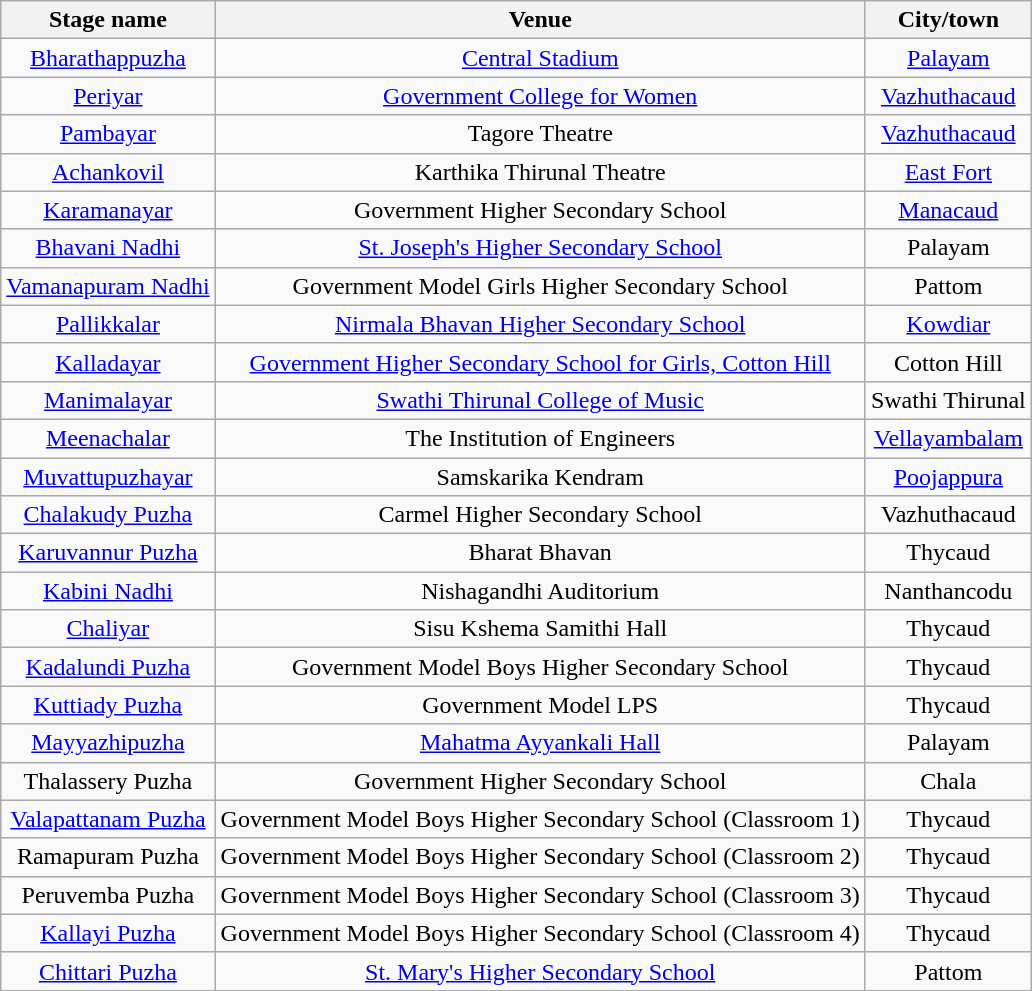<table class="wikitable" style="text-align:center">
<tr>
<th scope="col">Stage name</th>
<th scope="col">Venue</th>
<th scope="col">City/town</th>
</tr>
<tr>
<td><a href='#'>Bharathappuzha</a></td>
<td><a href='#'>Central Stadium</a></td>
<td><a href='#'>Palayam</a></td>
</tr>
<tr>
<td><a href='#'>Periyar</a></td>
<td><a href='#'>Government College for Women</a></td>
<td><a href='#'>Vazhuthacaud</a></td>
</tr>
<tr>
<td><a href='#'>Pambayar</a></td>
<td>Tagore Theatre</td>
<td><a href='#'>Vazhuthacaud</a></td>
</tr>
<tr>
<td><a href='#'>Achankovil</a></td>
<td>Karthika Thirunal Theatre</td>
<td><a href='#'>East Fort</a></td>
</tr>
<tr>
<td><a href='#'>Karamanayar</a></td>
<td>Government Higher Secondary School</td>
<td><a href='#'>Manacaud</a></td>
</tr>
<tr>
<td><a href='#'>Bhavani Nadhi</a></td>
<td><a href='#'>St. Joseph's Higher Secondary School</a></td>
<td>Palayam</td>
</tr>
<tr>
<td><a href='#'>Vamanapuram Nadhi</a></td>
<td>Government Model Girls Higher Secondary School</td>
<td>Pattom</td>
</tr>
<tr>
<td><a href='#'>Pallikkalar</a></td>
<td><a href='#'>Nirmala Bhavan Higher Secondary School</a></td>
<td><a href='#'>Kowdiar</a></td>
</tr>
<tr>
<td><a href='#'>Kalladayar</a></td>
<td><a href='#'>Government Higher Secondary School for Girls, Cotton Hill</a></td>
<td>Cotton Hill</td>
</tr>
<tr>
<td><a href='#'>Manimalayar</a></td>
<td><a href='#'>Swathi Thirunal College of Music</a></td>
<td>Swathi Thirunal</td>
</tr>
<tr>
<td><a href='#'>Meenachalar</a></td>
<td>The Institution of Engineers</td>
<td><a href='#'>Vellayambalam</a></td>
</tr>
<tr>
<td><a href='#'>Muvattupuzhayar</a></td>
<td>Samskarika Kendram</td>
<td><a href='#'>Poojappura</a></td>
</tr>
<tr>
<td><a href='#'>Chalakudy Puzha</a></td>
<td>Carmel Higher Secondary School</td>
<td>Vazhuthacaud</td>
</tr>
<tr>
<td><a href='#'>Karuvannur Puzha</a></td>
<td>Bharat Bhavan</td>
<td>Thycaud</td>
</tr>
<tr>
<td><a href='#'>Kabini Nadhi</a></td>
<td>Nishagandhi Auditorium</td>
<td>Nanthancodu</td>
</tr>
<tr>
<td><a href='#'>Chaliyar</a></td>
<td>Sisu Kshema Samithi Hall</td>
<td>Thycaud</td>
</tr>
<tr>
<td><a href='#'>Kadalundi Puzha</a></td>
<td>Government Model Boys Higher Secondary School</td>
<td>Thycaud</td>
</tr>
<tr>
<td><a href='#'>Kuttiady Puzha</a></td>
<td>Government Model LPS</td>
<td>Thycaud</td>
</tr>
<tr>
<td><a href='#'>Mayyazhipuzha</a></td>
<td><a href='#'>Mahatma Ayyankali Hall</a></td>
<td>Palayam</td>
</tr>
<tr>
<td>Thalassery Puzha</td>
<td>Government Higher Secondary School</td>
<td>Chala</td>
</tr>
<tr>
<td><a href='#'>Valapattanam Puzha</a></td>
<td>Government Model Boys Higher Secondary School (Classroom 1)</td>
<td>Thycaud</td>
</tr>
<tr>
<td>Ramapuram Puzha</td>
<td>Government Model Boys Higher Secondary School (Classroom 2)</td>
<td>Thycaud</td>
</tr>
<tr>
<td>Peruvemba Puzha</td>
<td>Government Model Boys Higher Secondary School (Classroom 3)</td>
<td>Thycaud</td>
</tr>
<tr>
<td><a href='#'>Kallayi Puzha</a></td>
<td>Government Model Boys Higher Secondary School (Classroom 4)</td>
<td>Thycaud</td>
</tr>
<tr>
<td><a href='#'>Chittari Puzha</a></td>
<td><a href='#'>St. Mary's Higher Secondary School</a></td>
<td>Pattom</td>
</tr>
</table>
